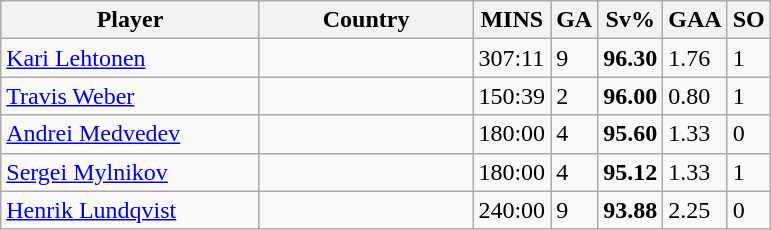<table class="wikitable">
<tr>
<th width=165>Player</th>
<th width=135>Country</th>
<th width=20>MINS</th>
<th width=20>GA</th>
<th width=20>Sv%</th>
<th width=20>GAA</th>
<th width=20>SO</th>
</tr>
<tr>
<td><a href='#'>Kari Lehtonen</a></td>
<td></td>
<td>307:11</td>
<td>9</td>
<td><strong>96.30</strong></td>
<td>1.76</td>
<td>1</td>
</tr>
<tr>
<td><a href='#'>Travis Weber</a></td>
<td></td>
<td>150:39</td>
<td>2</td>
<td><strong>96.00</strong></td>
<td>0.80</td>
<td>1</td>
</tr>
<tr>
<td><a href='#'>Andrei Medvedev</a></td>
<td></td>
<td>180:00</td>
<td>4</td>
<td><strong>95.60</strong></td>
<td>1.33</td>
<td>0</td>
</tr>
<tr>
<td><a href='#'>Sergei Mylnikov</a></td>
<td></td>
<td>180:00</td>
<td>4</td>
<td><strong>95.12</strong></td>
<td>1.33</td>
<td>1</td>
</tr>
<tr>
<td><a href='#'>Henrik Lundqvist</a></td>
<td></td>
<td>240:00</td>
<td>9</td>
<td><strong>93.88</strong></td>
<td>2.25</td>
<td>0</td>
</tr>
</table>
